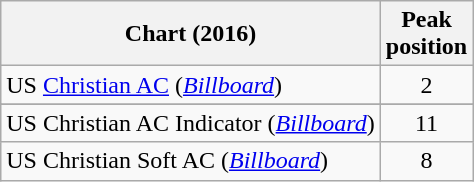<table class="wikitable sortable plainrowheaders" style="text-align:center">
<tr>
<th scope="col">Chart (2016)</th>
<th scope="col">Peak<br> position</th>
</tr>
<tr>
<td align="left">US <a href='#'>Christian AC</a> (<em><a href='#'>Billboard</a></em>)</td>
<td>2</td>
</tr>
<tr>
</tr>
<tr>
</tr>
<tr>
<td align="left">US Christian AC Indicator (<em><a href='#'>Billboard</a></em>)</td>
<td align="center">11</td>
</tr>
<tr>
<td align="left">US Christian Soft AC (<em><a href='#'>Billboard</a></em>)</td>
<td align="center">8</td>
</tr>
</table>
